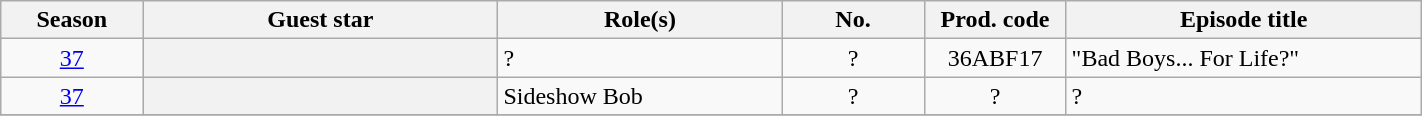<table class="sortable wikitable plainrowheaders" style="width: 75%">
<tr>
<th scope="col" style="width:10%;">Season</th>
<th scope="col" style="width:25%;">Guest star</th>
<th scope="col" style="width:20%;">Role(s)</th>
<th scope="col" style="width:10%;">No.</th>
<th scope="col" style="width:10%;" class="unsortable">Prod. code</th>
<th scope="col" style="width:25%;" class="unsortable">Episode title</th>
</tr>
<tr>
<td style="background:#00000; text-align:center;"><a href='#'>37</a></td>
<th scope="row"></th>
<td>?</td>
<td align=center>?</td>
<td align=center>36ABF17</td>
<td>"Bad Boys... For Life?"</td>
</tr>
<tr>
<td style="background:#00000; text-align:center;"><a href='#'>37</a></td>
<th scope="row"></th>
<td>Sideshow Bob</td>
<td align=center>?</td>
<td align=center>?</td>
<td>?</td>
</tr>
<tr>
</tr>
</table>
